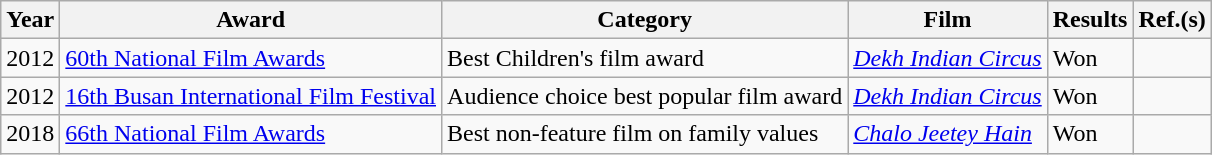<table class="wikitable">
<tr>
<th>Year</th>
<th>Award</th>
<th>Category</th>
<th>Film</th>
<th>Results</th>
<th>Ref.(s)</th>
</tr>
<tr>
<td>2012</td>
<td><a href='#'>60th National Film Awards</a></td>
<td>Best Children's film award</td>
<td><em><a href='#'>Dekh Indian Circus</a></em></td>
<td>Won</td>
<td></td>
</tr>
<tr>
<td>2012</td>
<td><a href='#'>16th Busan International Film Festival</a></td>
<td>Audience choice best popular film award</td>
<td><em><a href='#'>Dekh Indian Circus</a></em></td>
<td>Won</td>
<td></td>
</tr>
<tr>
<td>2018</td>
<td><a href='#'>66th National Film Awards</a></td>
<td>Best non-feature film on family values</td>
<td><a href='#'><em>Chalo Jeetey Hain</em></a></td>
<td>Won</td>
<td></td>
</tr>
</table>
